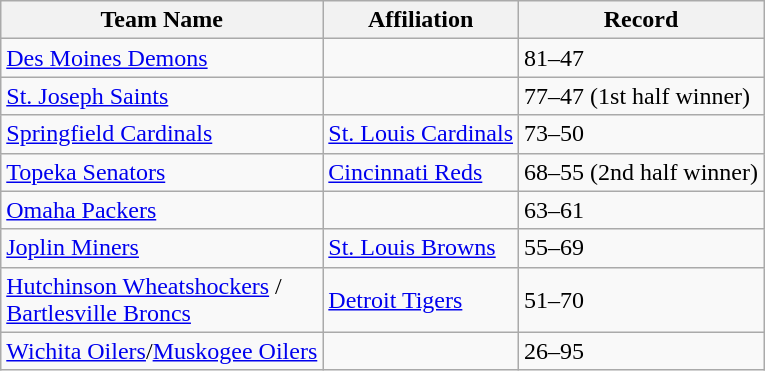<table class="wikitable">
<tr>
<th>Team Name</th>
<th>Affiliation</th>
<th>Record</th>
</tr>
<tr>
<td><a href='#'>Des Moines Demons</a></td>
<td></td>
<td>81–47</td>
</tr>
<tr>
<td><a href='#'>St. Joseph Saints</a></td>
<td></td>
<td>77–47 (1st half winner)</td>
</tr>
<tr>
<td><a href='#'>Springfield Cardinals</a></td>
<td><a href='#'>St. Louis Cardinals</a></td>
<td>73–50</td>
</tr>
<tr>
<td><a href='#'>Topeka Senators</a></td>
<td><a href='#'>Cincinnati Reds</a></td>
<td>68–55 (2nd half winner)</td>
</tr>
<tr>
<td><a href='#'>Omaha Packers</a></td>
<td></td>
<td>63–61</td>
</tr>
<tr>
<td><a href='#'>Joplin Miners</a></td>
<td><a href='#'>St. Louis Browns</a></td>
<td>55–69</td>
</tr>
<tr>
<td><a href='#'>Hutchinson Wheatshockers</a> /<br><a href='#'>Bartlesville Broncs</a></td>
<td><a href='#'>Detroit Tigers</a></td>
<td>51–70</td>
</tr>
<tr>
<td><a href='#'>Wichita Oilers</a>/<a href='#'>Muskogee Oilers</a></td>
<td></td>
<td>26–95</td>
</tr>
</table>
